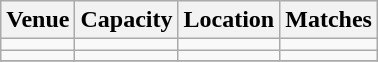<table class="wikitable sortable">
<tr>
<th>Venue</th>
<th>Capacity</th>
<th>Location</th>
<th>Matches</th>
</tr>
<tr>
<td align=center></td>
<td></td>
<td></td>
<td></td>
</tr>
<tr>
<td align=center></td>
<td></td>
<td></td>
<td></td>
</tr>
<tr>
</tr>
</table>
